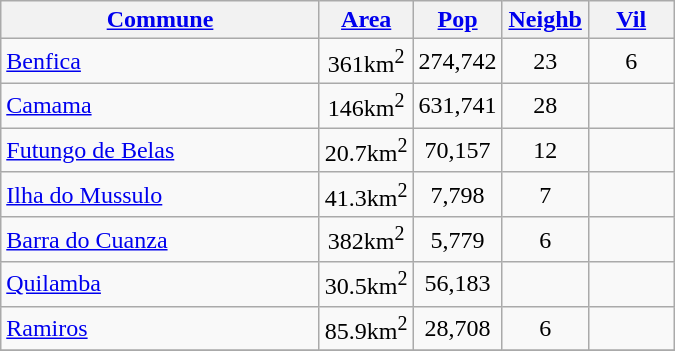<table class="wikitable">
<tr>
<th width=205><a href='#'>Commune</a></th>
<th width=50><a href='#'>Area</a></th>
<th width=50><a href='#'>Pop</a></th>
<th width=50><a href='#'>Neighb</a></th>
<th width=50><a href='#'>Vil</a></th>
</tr>
<tr>
<td><a href='#'>Benfica</a></td>
<td align="center">361km<sup>2</sup></td>
<td align="center">274,742</td>
<td align="center">23</td>
<td align="center">6</td>
</tr>
<tr>
<td><a href='#'>Camama</a></td>
<td align="center">146km<sup>2</sup></td>
<td align="center">631,741</td>
<td align="center">28</td>
<td></td>
</tr>
<tr>
<td><a href='#'>Futungo de Belas</a></td>
<td align="center">20.7km<sup>2</sup></td>
<td align="center">70,157</td>
<td align="center">12</td>
<td></td>
</tr>
<tr>
<td><a href='#'>Ilha do Mussulo</a></td>
<td align="center">41.3km<sup>2</sup></td>
<td align="center">7,798</td>
<td align="center">7</td>
<td></td>
</tr>
<tr>
<td><a href='#'>Barra do Cuanza</a></td>
<td align="center">382km<sup>2</sup></td>
<td align="center">5,779</td>
<td align="center">6</td>
<td></td>
</tr>
<tr>
<td><a href='#'>Quilamba</a></td>
<td align="center">30.5km<sup>2</sup></td>
<td align="center">56,183</td>
<td></td>
<td></td>
</tr>
<tr>
<td><a href='#'>Ramiros</a></td>
<td align="center">85.9km<sup>2</sup></td>
<td align="center">28,708</td>
<td align="center">6</td>
<td></td>
</tr>
<tr>
</tr>
</table>
